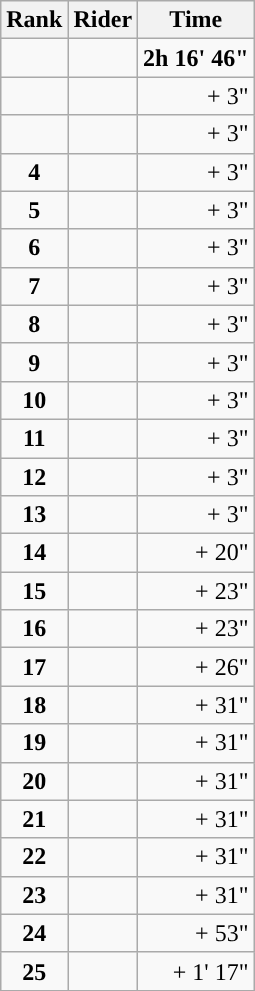<table class=wikitable style="text-align:center; width=60%">
<tr>
<th>Rank</th>
<th>Rider</th>
<th>Time</th>
</tr>
<tr>
<td></td>
<td align="left"></td>
<td align="right"><strong>2h 16' 46"</strong></td>
</tr>
<tr>
<td></td>
<td align="left"></td>
<td align="right">+ 3"</td>
</tr>
<tr>
<td></td>
<td align="left"></td>
<td align="right">+ 3"</td>
</tr>
<tr>
<td><strong>4</strong></td>
<td align="left"></td>
<td align="right">+ 3"</td>
</tr>
<tr>
<td><strong>5</strong></td>
<td align="left"></td>
<td align="right">+ 3"</td>
</tr>
<tr>
<td><strong>6</strong></td>
<td align="left"></td>
<td align="right">+ 3"</td>
</tr>
<tr>
<td><strong>7</strong></td>
<td align="left"></td>
<td align="right">+ 3"</td>
</tr>
<tr>
<td><strong>8</strong></td>
<td align="left"></td>
<td align="right">+ 3"</td>
</tr>
<tr>
<td><strong>9</strong></td>
<td align="left"></td>
<td align="right">+ 3"</td>
</tr>
<tr>
<td><strong>10</strong></td>
<td align="left"></td>
<td align="right">+ 3"</td>
</tr>
<tr>
<td><strong>11</strong></td>
<td align="left"></td>
<td align="right">+ 3"</td>
</tr>
<tr>
<td><strong>12</strong></td>
<td align="left"></td>
<td align="right">+ 3"</td>
</tr>
<tr>
<td><strong>13</strong></td>
<td align="left"></td>
<td align="right">+ 3"</td>
</tr>
<tr>
<td><strong>14</strong></td>
<td align="left"></td>
<td align="right">+ 20"</td>
</tr>
<tr>
<td><strong>15</strong></td>
<td align="left"></td>
<td align="right">+ 23"</td>
</tr>
<tr>
<td><strong>16</strong></td>
<td align="left"></td>
<td align="right">+ 23"</td>
</tr>
<tr>
<td><strong>17</strong></td>
<td align="left"></td>
<td align="right">+ 26"</td>
</tr>
<tr>
<td><strong>18</strong></td>
<td align="left"></td>
<td align="right">+ 31"</td>
</tr>
<tr>
<td><strong>19</strong></td>
<td align="left"></td>
<td align="right">+ 31"</td>
</tr>
<tr>
<td><strong>20</strong></td>
<td align="left"></td>
<td align="right">+ 31"</td>
</tr>
<tr>
<td><strong>21</strong></td>
<td align="left"></td>
<td align="right">+ 31"</td>
</tr>
<tr>
<td><strong>22</strong></td>
<td align="left"></td>
<td align="right">+ 31"</td>
</tr>
<tr>
<td><strong>23</strong></td>
<td align="left"></td>
<td align="right">+ 31"</td>
</tr>
<tr>
<td><strong>24</strong></td>
<td align="left"></td>
<td align="right">+ 53"</td>
</tr>
<tr>
<td><strong>25</strong></td>
<td align="left"></td>
<td align="right">+ 1' 17"</td>
</tr>
</table>
